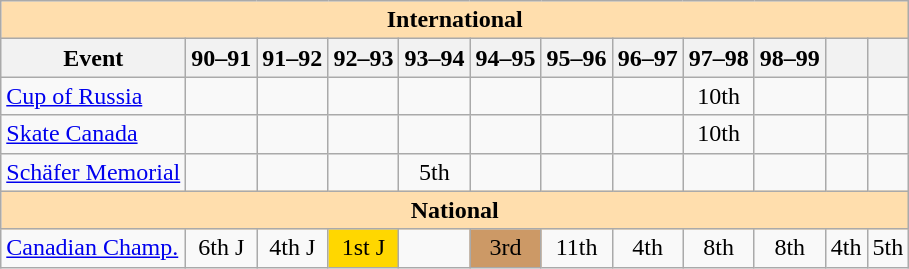<table class="wikitable" style="text-align:center">
<tr>
<th colspan="12" style="background-color: #ffdead; " align="center">International</th>
</tr>
<tr>
<th>Event</th>
<th>90–91</th>
<th>91–92</th>
<th>92–93</th>
<th>93–94</th>
<th>94–95</th>
<th>95–96</th>
<th>96–97</th>
<th>97–98</th>
<th>98–99</th>
<th></th>
<th></th>
</tr>
<tr>
<td align=left> <a href='#'>Cup of Russia</a></td>
<td></td>
<td></td>
<td></td>
<td></td>
<td></td>
<td></td>
<td></td>
<td>10th</td>
<td></td>
<td></td>
<td></td>
</tr>
<tr>
<td align=left> <a href='#'>Skate Canada</a></td>
<td></td>
<td></td>
<td></td>
<td></td>
<td></td>
<td></td>
<td></td>
<td>10th</td>
<td></td>
<td></td>
<td></td>
</tr>
<tr>
<td align=left><a href='#'>Schäfer Memorial</a></td>
<td></td>
<td></td>
<td></td>
<td>5th</td>
<td></td>
<td></td>
<td></td>
<td></td>
<td></td>
<td></td>
<td></td>
</tr>
<tr>
<th colspan="12" style="background-color: #ffdead; " align="center">National</th>
</tr>
<tr>
<td align=left><a href='#'>Canadian Champ.</a></td>
<td>6th J</td>
<td>4th J</td>
<td bgcolor=gold>1st J</td>
<td></td>
<td bgcolor=cc9966>3rd</td>
<td>11th</td>
<td>4th</td>
<td>8th</td>
<td>8th</td>
<td>4th</td>
<td>5th</td>
</tr>
</table>
